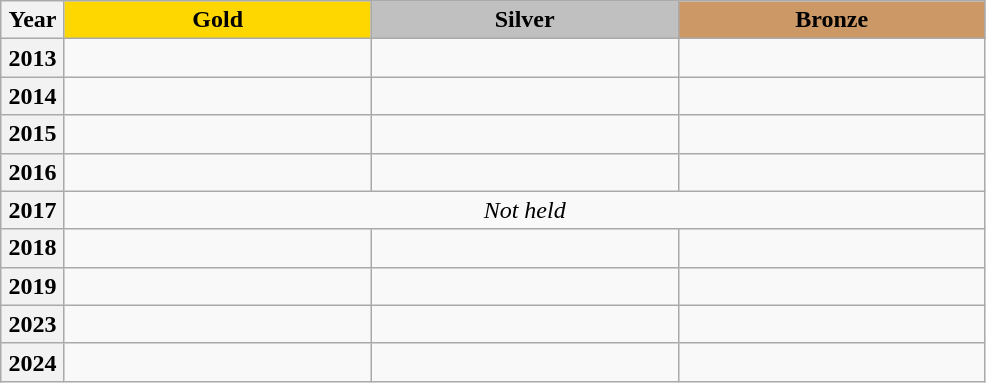<table class="wikitable"  style="font-size:100%;" border=1 cellpadding=2 cellspacing=0>
<tr>
<th width=6% align="center" colspan=1>Year</th>
<td width=29% align="center"  bgcolor="gold"><strong>Gold</strong></td>
<td width=29% align="center"  bgcolor="silver"><strong>Silver</strong></td>
<td width=29% align="center"  bgcolor="#CC9966"><strong>Bronze</strong></td>
</tr>
<tr>
<th>2013</th>
<td></td>
<td></td>
<td></td>
</tr>
<tr>
<th>2014</th>
<td></td>
<td></td>
<td></td>
</tr>
<tr>
<th>2015</th>
<td></td>
<td></td>
<td></td>
</tr>
<tr>
<th>2016</th>
<td></td>
<td></td>
<td></td>
</tr>
<tr>
<th>2017</th>
<td colspan=3 align="center"><em>Not held</em></td>
</tr>
<tr>
<th>2018</th>
<td></td>
<td></td>
<td></td>
</tr>
<tr>
<th>2019</th>
<td></td>
<td></td>
<td></td>
</tr>
<tr>
<th>2023</th>
<td></td>
<td></td>
<td></td>
</tr>
<tr>
<th>2024</th>
<td></td>
<td></td>
<td></td>
</tr>
</table>
